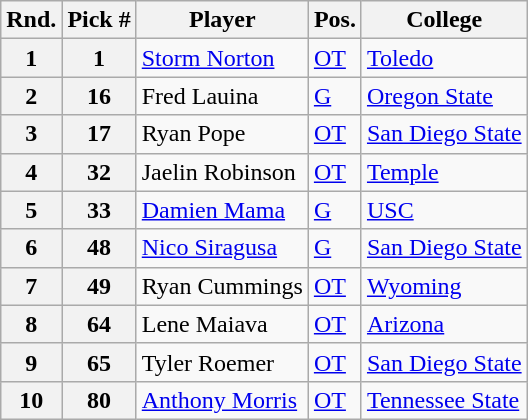<table class="wikitable sortable">
<tr>
<th><abbr>Rnd.</abbr></th>
<th><abbr>Pick #</abbr></th>
<th>Player</th>
<th><abbr>Pos.</abbr></th>
<th><abbr>College</abbr></th>
</tr>
<tr>
<th>1<span></span></th>
<th><span></span><strong>1</strong></th>
<td><a href='#'>Storm Norton</a></td>
<td><a href='#'>OT</a></td>
<td><a href='#'>Toledo</a></td>
</tr>
<tr>
<th>2</th>
<th><span></span><strong>16</strong></th>
<td>Fred Lauina</td>
<td><a href='#'>G</a></td>
<td><a href='#'>Oregon State</a></td>
</tr>
<tr>
<th>3<span></span></th>
<th><span></span><strong>17</strong></th>
<td>Ryan Pope</td>
<td><a href='#'>OT</a></td>
<td><a href='#'>San Diego State</a></td>
</tr>
<tr>
<th>4</th>
<th><span></span><strong>32</strong></th>
<td>Jaelin Robinson</td>
<td><a href='#'>OT</a></td>
<td><a href='#'>Temple</a></td>
</tr>
<tr>
<th>5<span></span></th>
<th><span></span><strong>33</strong></th>
<td><a href='#'>Damien Mama</a></td>
<td><a href='#'>G</a></td>
<td><a href='#'>USC</a></td>
</tr>
<tr>
<th>6</th>
<th><span></span><strong>48</strong></th>
<td><a href='#'>Nico Siragusa</a></td>
<td><a href='#'>G</a></td>
<td><a href='#'>San Diego State</a></td>
</tr>
<tr>
<th>7<span></span></th>
<th><span></span><strong>49</strong></th>
<td>Ryan Cummings</td>
<td><a href='#'>OT</a></td>
<td><a href='#'>Wyoming</a></td>
</tr>
<tr>
<th>8</th>
<th><span></span><strong>64</strong></th>
<td>Lene Maiava</td>
<td><a href='#'>OT</a></td>
<td><a href='#'>Arizona</a></td>
</tr>
<tr>
<th>9<span></span></th>
<th><span></span><strong>65</strong></th>
<td>Tyler Roemer</td>
<td><a href='#'>OT</a></td>
<td><a href='#'>San Diego State</a></td>
</tr>
<tr>
<th>10</th>
<th><span></span><strong>80</strong></th>
<td><a href='#'>Anthony Morris</a></td>
<td><a href='#'>OT</a></td>
<td><a href='#'>Tennessee State</a></td>
</tr>
</table>
